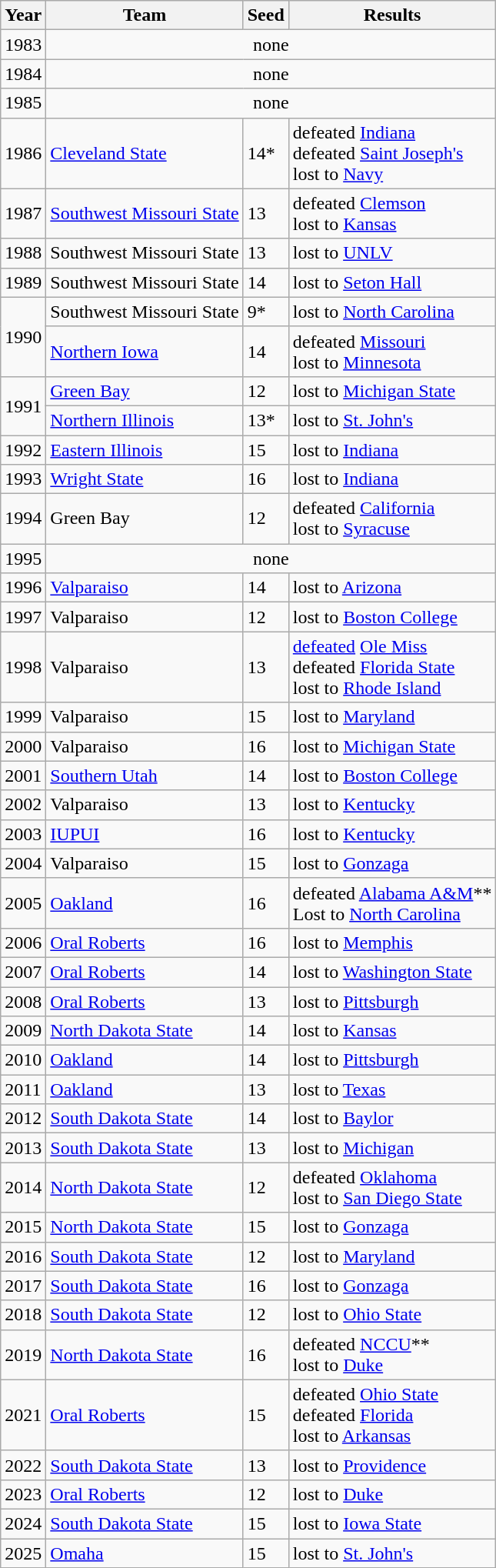<table class="wikitable">
<tr>
<th>Year</th>
<th>Team</th>
<th>Seed</th>
<th>Results</th>
</tr>
<tr>
<td>1983</td>
<td colspan="3" style="text-align:center;">none</td>
</tr>
<tr>
<td>1984</td>
<td colspan="3" style="text-align:center;">none</td>
</tr>
<tr>
<td>1985</td>
<td colspan="3" style="text-align:center;">none</td>
</tr>
<tr>
<td>1986</td>
<td><a href='#'>Cleveland State</a></td>
<td>14*</td>
<td>defeated <a href='#'>Indiana</a><br>defeated <a href='#'>Saint Joseph's</a><br>lost to <a href='#'>Navy</a></td>
</tr>
<tr>
<td>1987</td>
<td><a href='#'>Southwest Missouri State</a></td>
<td>13</td>
<td>defeated <a href='#'>Clemson</a><br>lost to <a href='#'>Kansas</a></td>
</tr>
<tr>
<td>1988</td>
<td>Southwest Missouri State</td>
<td>13</td>
<td>lost to <a href='#'>UNLV</a></td>
</tr>
<tr>
<td>1989</td>
<td>Southwest Missouri State</td>
<td>14</td>
<td>lost to <a href='#'>Seton Hall</a></td>
</tr>
<tr>
<td rowspan=2>1990</td>
<td>Southwest Missouri State</td>
<td>9*</td>
<td>lost to <a href='#'>North Carolina</a></td>
</tr>
<tr>
<td><a href='#'>Northern Iowa</a></td>
<td>14</td>
<td>defeated <a href='#'>Missouri</a><br>lost to <a href='#'>Minnesota</a><br></td>
</tr>
<tr>
<td rowspan=2>1991</td>
<td><a href='#'>Green Bay</a></td>
<td>12</td>
<td>lost to <a href='#'>Michigan State</a></td>
</tr>
<tr>
<td><a href='#'>Northern Illinois</a></td>
<td>13*</td>
<td>lost to <a href='#'>St. John's</a></td>
</tr>
<tr>
<td>1992</td>
<td><a href='#'>Eastern Illinois</a></td>
<td>15</td>
<td>lost to <a href='#'>Indiana</a></td>
</tr>
<tr>
<td>1993</td>
<td><a href='#'>Wright State</a></td>
<td>16</td>
<td>lost to <a href='#'>Indiana</a></td>
</tr>
<tr>
<td>1994</td>
<td>Green Bay</td>
<td>12</td>
<td>defeated <a href='#'>California</a><br>lost to <a href='#'>Syracuse</a></td>
</tr>
<tr>
<td>1995</td>
<td colspan="3" style="text-align:center;">none</td>
</tr>
<tr>
<td>1996</td>
<td><a href='#'>Valparaiso</a></td>
<td>14</td>
<td>lost to <a href='#'>Arizona</a></td>
</tr>
<tr>
<td>1997</td>
<td>Valparaiso</td>
<td>12</td>
<td>lost to <a href='#'>Boston College</a></td>
</tr>
<tr>
<td>1998</td>
<td>Valparaiso</td>
<td>13</td>
<td><a href='#'>defeated</a> <a href='#'>Ole Miss</a><br>defeated <a href='#'>Florida State</a><br>lost to <a href='#'>Rhode Island</a></td>
</tr>
<tr>
<td>1999</td>
<td>Valparaiso</td>
<td>15</td>
<td>lost to <a href='#'>Maryland</a></td>
</tr>
<tr>
<td>2000</td>
<td>Valparaiso</td>
<td>16</td>
<td>lost to <a href='#'>Michigan State</a></td>
</tr>
<tr>
<td>2001</td>
<td><a href='#'>Southern Utah</a></td>
<td>14</td>
<td>lost to <a href='#'>Boston College</a></td>
</tr>
<tr>
<td>2002</td>
<td>Valparaiso</td>
<td>13</td>
<td>lost to <a href='#'>Kentucky</a></td>
</tr>
<tr>
<td>2003</td>
<td><a href='#'>IUPUI</a></td>
<td>16</td>
<td>lost to <a href='#'>Kentucky</a></td>
</tr>
<tr>
<td>2004</td>
<td>Valparaiso</td>
<td>15</td>
<td>lost to <a href='#'>Gonzaga</a></td>
</tr>
<tr>
<td>2005</td>
<td><a href='#'>Oakland</a></td>
<td>16</td>
<td>defeated <a href='#'>Alabama A&M</a>**<br>Lost to <a href='#'>North Carolina</a></td>
</tr>
<tr>
<td>2006</td>
<td><a href='#'>Oral Roberts</a></td>
<td>16</td>
<td>lost to <a href='#'>Memphis</a></td>
</tr>
<tr>
<td>2007</td>
<td><a href='#'>Oral Roberts</a></td>
<td>14</td>
<td>lost to <a href='#'>Washington State</a></td>
</tr>
<tr>
<td>2008</td>
<td><a href='#'>Oral Roberts</a></td>
<td>13</td>
<td>lost to <a href='#'>Pittsburgh</a></td>
</tr>
<tr>
<td>2009</td>
<td><a href='#'>North Dakota State</a></td>
<td>14</td>
<td>lost to <a href='#'>Kansas</a></td>
</tr>
<tr>
<td>2010</td>
<td><a href='#'>Oakland</a></td>
<td>14</td>
<td>lost to <a href='#'>Pittsburgh</a></td>
</tr>
<tr>
<td>2011</td>
<td><a href='#'>Oakland</a></td>
<td>13</td>
<td>lost to <a href='#'>Texas</a></td>
</tr>
<tr>
<td>2012</td>
<td><a href='#'>South Dakota State</a></td>
<td>14</td>
<td>lost to <a href='#'>Baylor</a></td>
</tr>
<tr>
<td>2013</td>
<td><a href='#'>South Dakota State</a></td>
<td>13</td>
<td>lost to <a href='#'>Michigan</a></td>
</tr>
<tr>
<td>2014</td>
<td><a href='#'>North Dakota State</a></td>
<td>12</td>
<td>defeated <a href='#'>Oklahoma</a> <br> lost to <a href='#'>San Diego State</a></td>
</tr>
<tr>
<td>2015</td>
<td><a href='#'>North Dakota State</a></td>
<td>15</td>
<td>lost to <a href='#'>Gonzaga</a></td>
</tr>
<tr>
<td>2016</td>
<td><a href='#'>South Dakota State</a></td>
<td>12</td>
<td>lost to <a href='#'>Maryland</a></td>
</tr>
<tr>
<td>2017</td>
<td><a href='#'>South Dakota State</a></td>
<td>16</td>
<td>lost to <a href='#'>Gonzaga</a></td>
</tr>
<tr>
<td>2018</td>
<td><a href='#'>South Dakota State</a></td>
<td>12</td>
<td>lost to <a href='#'>Ohio State</a></td>
</tr>
<tr>
<td>2019</td>
<td><a href='#'>North Dakota State</a></td>
<td>16</td>
<td>defeated <a href='#'>NCCU</a>** <br> lost to <a href='#'>Duke</a></td>
</tr>
<tr>
<td>2021</td>
<td><a href='#'>Oral Roberts</a></td>
<td>15</td>
<td>defeated <a href='#'>Ohio State</a><br> defeated <a href='#'>Florida</a> <br>lost to <a href='#'>Arkansas</a></td>
</tr>
<tr>
<td>2022</td>
<td><a href='#'>South Dakota State</a></td>
<td>13</td>
<td>lost to <a href='#'>Providence</a></td>
</tr>
<tr>
<td>2023</td>
<td><a href='#'>Oral Roberts</a></td>
<td>12</td>
<td>lost to <a href='#'>Duke</a></td>
</tr>
<tr>
<td>2024</td>
<td><a href='#'>South Dakota State</a></td>
<td>15</td>
<td>lost to <a href='#'>Iowa State</a></td>
</tr>
<tr>
<td>2025</td>
<td><a href='#'>Omaha</a></td>
<td>15</td>
<td>lost to <a href='#'>St. John's</a></td>
</tr>
</table>
